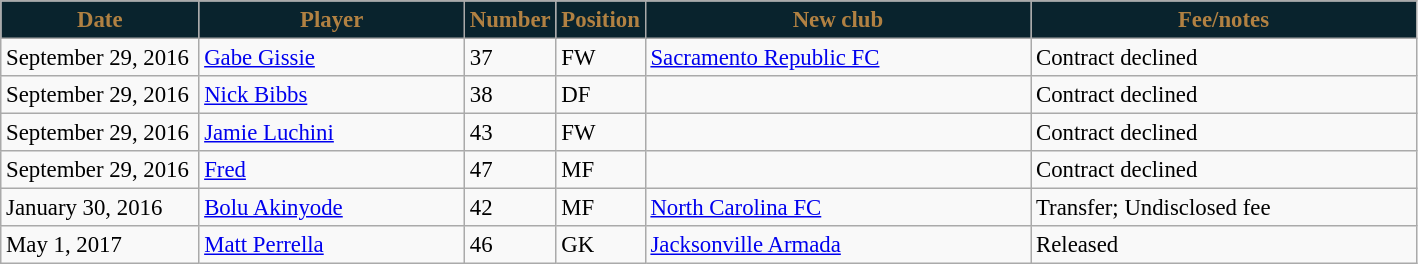<table class="wikitable" style="text-align:left; font-size:95%;">
<tr>
<th style="background:#09232D; color:#B18142; width:125px;">Date</th>
<th style="background:#09232D; color:#B18142; width:170px;">Player</th>
<th style="background:#09232D; color:#B18142; width:50px;">Number</th>
<th style="background:#09232D; color:#B18142; width:50px;">Position</th>
<th style="background:#09232D; color:#B18142; width:250px;">New club</th>
<th style="background:#09232D; color:#B18142; width:250px;">Fee/notes</th>
</tr>
<tr>
<td>September 29, 2016</td>
<td> <a href='#'>Gabe Gissie</a></td>
<td>37</td>
<td>FW</td>
<td> <a href='#'>Sacramento Republic FC</a></td>
<td>Contract declined</td>
</tr>
<tr>
<td>September 29, 2016</td>
<td> <a href='#'>Nick Bibbs</a></td>
<td>38</td>
<td>DF</td>
<td></td>
<td>Contract declined</td>
</tr>
<tr>
<td>September 29, 2016</td>
<td> <a href='#'>Jamie Luchini</a></td>
<td>43</td>
<td>FW</td>
<td></td>
<td>Contract declined</td>
</tr>
<tr>
<td>September 29, 2016</td>
<td> <a href='#'>Fred</a></td>
<td>47</td>
<td>MF</td>
<td></td>
<td>Contract declined</td>
</tr>
<tr>
<td>January 30, 2016</td>
<td> <a href='#'>Bolu Akinyode</a></td>
<td>42</td>
<td>MF</td>
<td> <a href='#'>North Carolina FC</a></td>
<td>Transfer; Undisclosed fee</td>
</tr>
<tr>
<td>May 1, 2017</td>
<td> <a href='#'>Matt Perrella</a></td>
<td>46</td>
<td>GK</td>
<td> <a href='#'>Jacksonville Armada</a></td>
<td>Released</td>
</tr>
</table>
